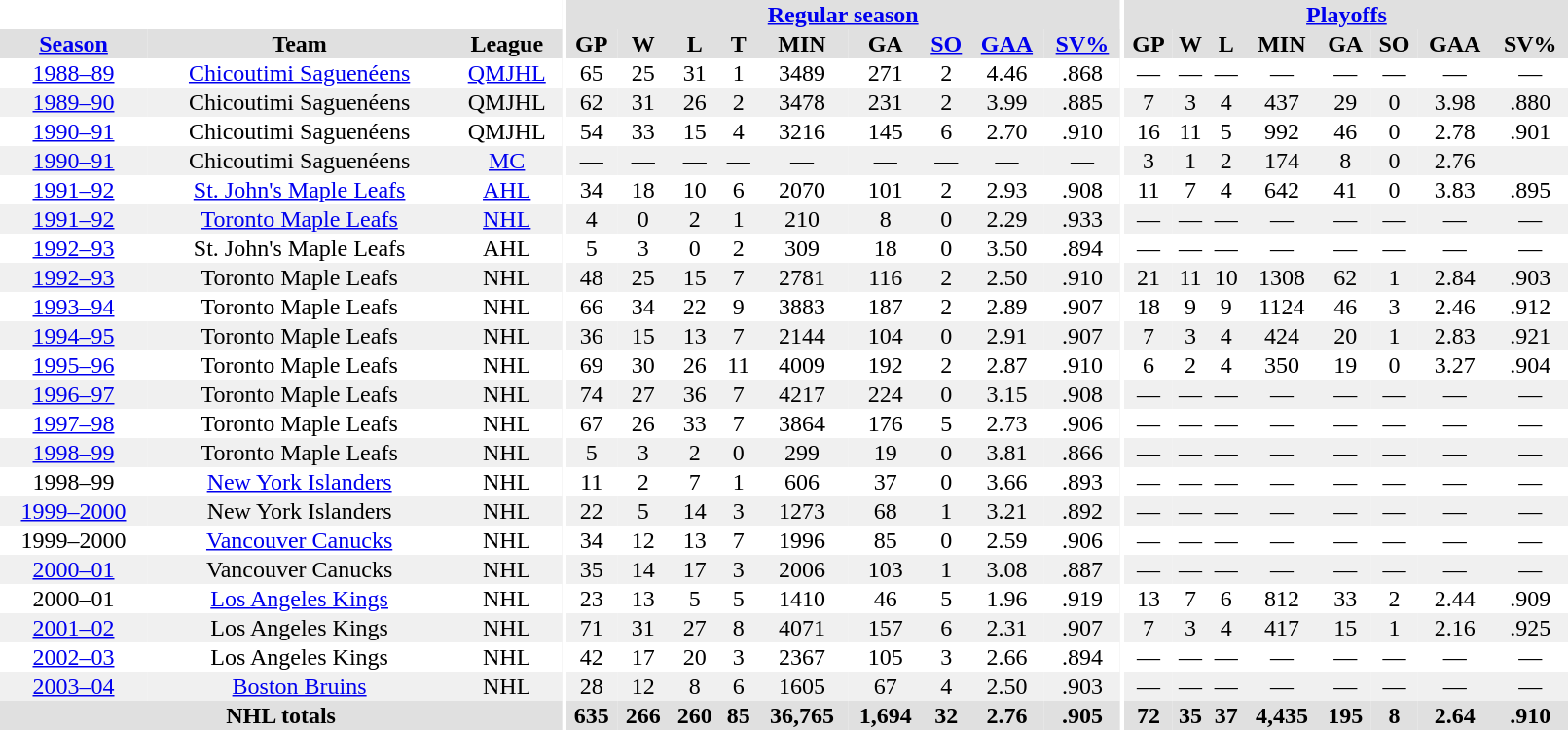<table border="0" cellpadding="1" cellspacing="0" style="text-align:center; width:85%">
<tr ALIGN="center" bgcolor="#e0e0e0">
<th align="center" colspan="3" bgcolor="#ffffff"></th>
<th align="center" rowspan="99" bgcolor="#ffffff"></th>
<th align="center" colspan="9" bgcolor="#e0e0e0"><a href='#'>Regular season</a></th>
<th align="center" rowspan="99" bgcolor="#ffffff"></th>
<th align="center" colspan="8" bgcolor="#e0e0e0"><a href='#'>Playoffs</a></th>
</tr>
<tr ALIGN="center" bgcolor="#e0e0e0">
<th><a href='#'>Season</a></th>
<th>Team</th>
<th>League</th>
<th>GP</th>
<th>W</th>
<th>L</th>
<th>T</th>
<th>MIN</th>
<th>GA</th>
<th><a href='#'>SO</a></th>
<th><a href='#'>GAA</a></th>
<th><a href='#'>SV%</a></th>
<th>GP</th>
<th>W</th>
<th>L</th>
<th>MIN</th>
<th>GA</th>
<th>SO</th>
<th>GAA</th>
<th>SV%</th>
</tr>
<tr>
<td><a href='#'>1988–89</a></td>
<td><a href='#'>Chicoutimi Saguenéens</a></td>
<td><a href='#'>QMJHL</a></td>
<td>65</td>
<td>25</td>
<td>31</td>
<td>1</td>
<td>3489</td>
<td>271</td>
<td>2</td>
<td>4.46</td>
<td>.868</td>
<td>—</td>
<td>—</td>
<td>—</td>
<td>—</td>
<td>—</td>
<td>—</td>
<td>—</td>
<td>—</td>
</tr>
<tr bgcolor="#f0f0f0">
<td><a href='#'>1989–90</a></td>
<td>Chicoutimi Saguenéens</td>
<td>QMJHL</td>
<td>62</td>
<td>31</td>
<td>26</td>
<td>2</td>
<td>3478</td>
<td>231</td>
<td>2</td>
<td>3.99</td>
<td>.885</td>
<td>7</td>
<td>3</td>
<td>4</td>
<td>437</td>
<td>29</td>
<td>0</td>
<td>3.98</td>
<td>.880</td>
</tr>
<tr>
<td><a href='#'>1990–91</a></td>
<td>Chicoutimi Saguenéens</td>
<td>QMJHL</td>
<td>54</td>
<td>33</td>
<td>15</td>
<td>4</td>
<td>3216</td>
<td>145</td>
<td>6</td>
<td>2.70</td>
<td>.910</td>
<td>16</td>
<td>11</td>
<td>5</td>
<td>992</td>
<td>46</td>
<td>0</td>
<td>2.78</td>
<td>.901</td>
</tr>
<tr bgcolor="#f0f0f0">
<td><a href='#'>1990–91</a></td>
<td>Chicoutimi Saguenéens</td>
<td><a href='#'>MC</a></td>
<td>—</td>
<td>—</td>
<td>—</td>
<td>—</td>
<td>—</td>
<td>—</td>
<td>—</td>
<td>—</td>
<td>—</td>
<td>3</td>
<td>1</td>
<td>2</td>
<td>174</td>
<td>8</td>
<td>0</td>
<td>2.76</td>
<td></td>
</tr>
<tr>
<td><a href='#'>1991–92</a></td>
<td><a href='#'>St. John's Maple Leafs</a></td>
<td><a href='#'>AHL</a></td>
<td>34</td>
<td>18</td>
<td>10</td>
<td>6</td>
<td>2070</td>
<td>101</td>
<td>2</td>
<td>2.93</td>
<td>.908</td>
<td>11</td>
<td>7</td>
<td>4</td>
<td>642</td>
<td>41</td>
<td>0</td>
<td>3.83</td>
<td>.895</td>
</tr>
<tr bgcolor="#f0f0f0">
<td><a href='#'>1991–92</a></td>
<td><a href='#'>Toronto Maple Leafs</a></td>
<td><a href='#'>NHL</a></td>
<td>4</td>
<td>0</td>
<td>2</td>
<td>1</td>
<td>210</td>
<td>8</td>
<td>0</td>
<td>2.29</td>
<td>.933</td>
<td>—</td>
<td>—</td>
<td>—</td>
<td>—</td>
<td>—</td>
<td>—</td>
<td>—</td>
<td>—</td>
</tr>
<tr>
<td><a href='#'>1992–93</a></td>
<td>St. John's Maple Leafs</td>
<td>AHL</td>
<td>5</td>
<td>3</td>
<td>0</td>
<td>2</td>
<td>309</td>
<td>18</td>
<td>0</td>
<td>3.50</td>
<td>.894</td>
<td>—</td>
<td>—</td>
<td>—</td>
<td>—</td>
<td>—</td>
<td>—</td>
<td>—</td>
<td>—</td>
</tr>
<tr bgcolor="#f0f0f0">
<td><a href='#'>1992–93</a></td>
<td>Toronto Maple Leafs</td>
<td>NHL</td>
<td>48</td>
<td>25</td>
<td>15</td>
<td>7</td>
<td>2781</td>
<td>116</td>
<td>2</td>
<td>2.50</td>
<td>.910</td>
<td>21</td>
<td>11</td>
<td>10</td>
<td>1308</td>
<td>62</td>
<td>1</td>
<td>2.84</td>
<td>.903</td>
</tr>
<tr>
<td><a href='#'>1993–94</a></td>
<td>Toronto Maple Leafs</td>
<td>NHL</td>
<td>66</td>
<td>34</td>
<td>22</td>
<td>9</td>
<td>3883</td>
<td>187</td>
<td>2</td>
<td>2.89</td>
<td>.907</td>
<td>18</td>
<td>9</td>
<td>9</td>
<td>1124</td>
<td>46</td>
<td>3</td>
<td>2.46</td>
<td>.912</td>
</tr>
<tr bgcolor="#f0f0f0">
<td><a href='#'>1994–95</a></td>
<td>Toronto Maple Leafs</td>
<td>NHL</td>
<td>36</td>
<td>15</td>
<td>13</td>
<td>7</td>
<td>2144</td>
<td>104</td>
<td>0</td>
<td>2.91</td>
<td>.907</td>
<td>7</td>
<td>3</td>
<td>4</td>
<td>424</td>
<td>20</td>
<td>1</td>
<td>2.83</td>
<td>.921</td>
</tr>
<tr>
<td><a href='#'>1995–96</a></td>
<td>Toronto Maple Leafs</td>
<td>NHL</td>
<td>69</td>
<td>30</td>
<td>26</td>
<td>11</td>
<td>4009</td>
<td>192</td>
<td>2</td>
<td>2.87</td>
<td>.910</td>
<td>6</td>
<td>2</td>
<td>4</td>
<td>350</td>
<td>19</td>
<td>0</td>
<td>3.27</td>
<td>.904</td>
</tr>
<tr bgcolor="#f0f0f0">
<td><a href='#'>1996–97</a></td>
<td>Toronto Maple Leafs</td>
<td>NHL</td>
<td>74</td>
<td>27</td>
<td>36</td>
<td>7</td>
<td>4217</td>
<td>224</td>
<td>0</td>
<td>3.15</td>
<td>.908</td>
<td>—</td>
<td>—</td>
<td>—</td>
<td>—</td>
<td>—</td>
<td>—</td>
<td>—</td>
<td>—</td>
</tr>
<tr>
<td><a href='#'>1997–98</a></td>
<td>Toronto Maple Leafs</td>
<td>NHL</td>
<td>67</td>
<td>26</td>
<td>33</td>
<td>7</td>
<td>3864</td>
<td>176</td>
<td>5</td>
<td>2.73</td>
<td>.906</td>
<td>—</td>
<td>—</td>
<td>—</td>
<td>—</td>
<td>—</td>
<td>—</td>
<td>—</td>
<td>—</td>
</tr>
<tr bgcolor="#f0f0f0">
<td><a href='#'>1998–99</a></td>
<td>Toronto Maple Leafs</td>
<td>NHL</td>
<td>5</td>
<td>3</td>
<td>2</td>
<td>0</td>
<td>299</td>
<td>19</td>
<td>0</td>
<td>3.81</td>
<td>.866</td>
<td>—</td>
<td>—</td>
<td>—</td>
<td>—</td>
<td>—</td>
<td>—</td>
<td>—</td>
<td>—</td>
</tr>
<tr>
<td>1998–99</td>
<td><a href='#'>New York Islanders</a></td>
<td>NHL</td>
<td>11</td>
<td>2</td>
<td>7</td>
<td>1</td>
<td>606</td>
<td>37</td>
<td>0</td>
<td>3.66</td>
<td>.893</td>
<td>—</td>
<td>—</td>
<td>—</td>
<td>—</td>
<td>—</td>
<td>—</td>
<td>—</td>
<td>—</td>
</tr>
<tr bgcolor="#f0f0f0">
<td><a href='#'>1999–2000</a></td>
<td>New York Islanders</td>
<td>NHL</td>
<td>22</td>
<td>5</td>
<td>14</td>
<td>3</td>
<td>1273</td>
<td>68</td>
<td>1</td>
<td>3.21</td>
<td>.892</td>
<td>—</td>
<td>—</td>
<td>—</td>
<td>—</td>
<td>—</td>
<td>—</td>
<td>—</td>
<td>—</td>
</tr>
<tr>
<td>1999–2000</td>
<td><a href='#'>Vancouver Canucks</a></td>
<td>NHL</td>
<td>34</td>
<td>12</td>
<td>13</td>
<td>7</td>
<td>1996</td>
<td>85</td>
<td>0</td>
<td>2.59</td>
<td>.906</td>
<td>—</td>
<td>—</td>
<td>—</td>
<td>—</td>
<td>—</td>
<td>—</td>
<td>—</td>
<td>—</td>
</tr>
<tr bgcolor="#f0f0f0">
<td><a href='#'>2000–01</a></td>
<td>Vancouver Canucks</td>
<td>NHL</td>
<td>35</td>
<td>14</td>
<td>17</td>
<td>3</td>
<td>2006</td>
<td>103</td>
<td>1</td>
<td>3.08</td>
<td>.887</td>
<td>—</td>
<td>—</td>
<td>—</td>
<td>—</td>
<td>—</td>
<td>—</td>
<td>—</td>
<td>—</td>
</tr>
<tr>
<td>2000–01</td>
<td><a href='#'>Los Angeles Kings</a></td>
<td>NHL</td>
<td>23</td>
<td>13</td>
<td>5</td>
<td>5</td>
<td>1410</td>
<td>46</td>
<td>5</td>
<td>1.96</td>
<td>.919</td>
<td>13</td>
<td>7</td>
<td>6</td>
<td>812</td>
<td>33</td>
<td>2</td>
<td>2.44</td>
<td>.909</td>
</tr>
<tr bgcolor="#f0f0f0">
<td><a href='#'>2001–02</a></td>
<td>Los Angeles Kings</td>
<td>NHL</td>
<td>71</td>
<td>31</td>
<td>27</td>
<td>8</td>
<td>4071</td>
<td>157</td>
<td>6</td>
<td>2.31</td>
<td>.907</td>
<td>7</td>
<td>3</td>
<td>4</td>
<td>417</td>
<td>15</td>
<td>1</td>
<td>2.16</td>
<td>.925</td>
</tr>
<tr>
<td><a href='#'>2002–03</a></td>
<td>Los Angeles Kings</td>
<td>NHL</td>
<td>42</td>
<td>17</td>
<td>20</td>
<td>3</td>
<td>2367</td>
<td>105</td>
<td>3</td>
<td>2.66</td>
<td>.894</td>
<td>—</td>
<td>—</td>
<td>—</td>
<td>—</td>
<td>—</td>
<td>—</td>
<td>—</td>
<td>—</td>
</tr>
<tr bgcolor="#f0f0f0">
<td><a href='#'>2003–04</a></td>
<td><a href='#'>Boston Bruins</a></td>
<td>NHL</td>
<td>28</td>
<td>12</td>
<td>8</td>
<td>6</td>
<td>1605</td>
<td>67</td>
<td>4</td>
<td>2.50</td>
<td>.903</td>
<td>—</td>
<td>—</td>
<td>—</td>
<td>—</td>
<td>—</td>
<td>—</td>
<td>—</td>
<td>—</td>
</tr>
<tr bgcolor="#e0e0e0">
<th colspan=3>NHL totals</th>
<th>635</th>
<th>266</th>
<th>260</th>
<th>85</th>
<th>36,765</th>
<th>1,694</th>
<th>32</th>
<th>2.76</th>
<th>.905</th>
<th>72</th>
<th>35</th>
<th>37</th>
<th>4,435</th>
<th>195</th>
<th>8</th>
<th>2.64</th>
<th>.910</th>
</tr>
</table>
